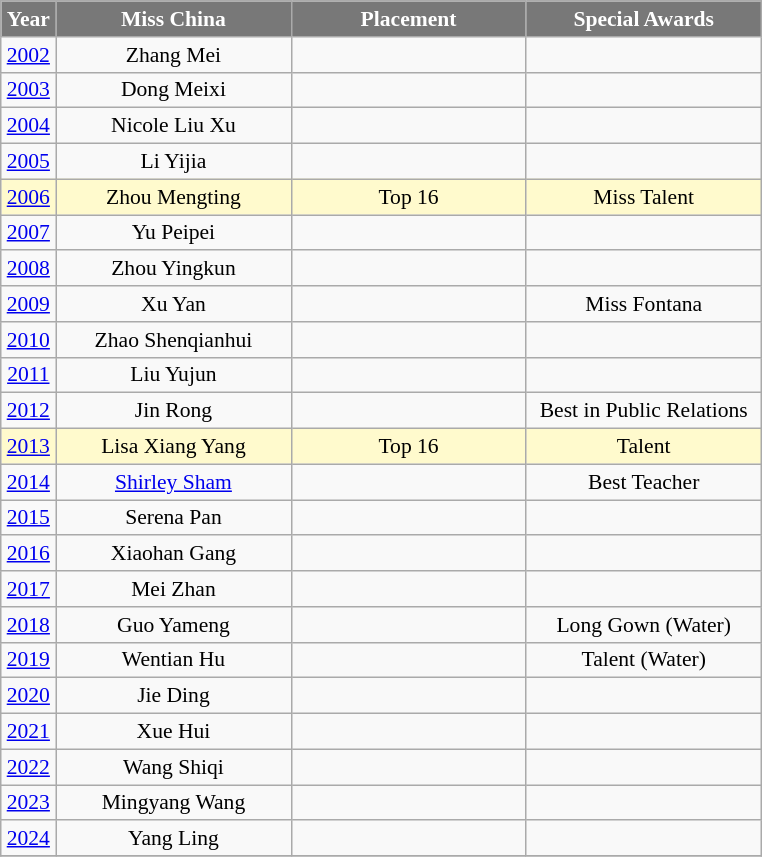<table class="wikitable sortable" style="font-size: 90%; text-align:center">
<tr>
<th width="30" style="background-color:#787878;color:#FFFFFF;">Year</th>
<th width="150" style="background-color:#787878;color:#FFFFFF;">Miss China</th>
<th width="150" style="background-color:#787878;color:#FFFFFF;">Placement</th>
<th width="150" style="background-color:#787878;color:#FFFFFF;">Special Awards</th>
</tr>
<tr>
<td><a href='#'>2002</a></td>
<td>Zhang Mei</td>
<td></td>
<td></td>
</tr>
<tr>
<td><a href='#'>2003</a></td>
<td>Dong Meixi</td>
<td></td>
<td></td>
</tr>
<tr>
<td><a href='#'>2004</a></td>
<td>Nicole Liu Xu</td>
<td></td>
<td></td>
</tr>
<tr>
<td><a href='#'>2005</a></td>
<td>Li Yijia</td>
<td></td>
<td></td>
</tr>
<tr style="background-color:#FFFACD;">
<td><a href='#'>2006</a></td>
<td>Zhou Mengting</td>
<td>Top 16</td>
<td>Miss Talent</td>
</tr>
<tr>
<td><a href='#'>2007</a></td>
<td>Yu Peipei</td>
<td></td>
<td></td>
</tr>
<tr>
<td><a href='#'>2008</a></td>
<td>Zhou Yingkun</td>
<td></td>
<td></td>
</tr>
<tr>
<td><a href='#'>2009</a></td>
<td>Xu Yan</td>
<td></td>
<td>Miss Fontana</td>
</tr>
<tr>
<td><a href='#'>2010</a></td>
<td>Zhao Shenqianhui</td>
<td></td>
<td></td>
</tr>
<tr>
<td><a href='#'>2011</a></td>
<td>Liu Yujun</td>
<td></td>
<td></td>
</tr>
<tr>
<td><a href='#'>2012</a></td>
<td>Jin Rong</td>
<td></td>
<td>Best in Public Relations</td>
</tr>
<tr style="background-color:#FFFACD; ">
<td><a href='#'>2013</a></td>
<td>Lisa Xiang Yang</td>
<td>Top 16</td>
<td> Talent</td>
</tr>
<tr>
<td><a href='#'>2014</a></td>
<td><a href='#'>Shirley Sham</a></td>
<td></td>
<td> Best Teacher</td>
</tr>
<tr>
<td><a href='#'>2015</a></td>
<td>Serena Pan</td>
<td></td>
<td></td>
</tr>
<tr>
<td><a href='#'>2016</a></td>
<td>Xiaohan Gang</td>
<td></td>
<td></td>
</tr>
<tr>
<td><a href='#'>2017</a></td>
<td>Mei Zhan</td>
<td></td>
<td></td>
</tr>
<tr>
<td><a href='#'>2018</a></td>
<td>Guo Yameng</td>
<td></td>
<td> Long Gown (Water)</td>
</tr>
<tr>
<td><a href='#'>2019</a></td>
<td>Wentian Hu</td>
<td></td>
<td> Talent (Water)</td>
</tr>
<tr>
<td><a href='#'>2020</a></td>
<td>Jie Ding</td>
<td></td>
<td></td>
</tr>
<tr>
<td><a href='#'>2021</a></td>
<td>Xue Hui</td>
<td></td>
<td></td>
</tr>
<tr>
<td><a href='#'>2022</a></td>
<td>Wang Shiqi</td>
<td></td>
<td></td>
</tr>
<tr>
<td><a href='#'>2023</a></td>
<td>Mingyang Wang</td>
<td></td>
<td></td>
</tr>
<tr>
<td><a href='#'>2024</a></td>
<td>Yang Ling</td>
<td></td>
<td></td>
</tr>
<tr>
</tr>
</table>
